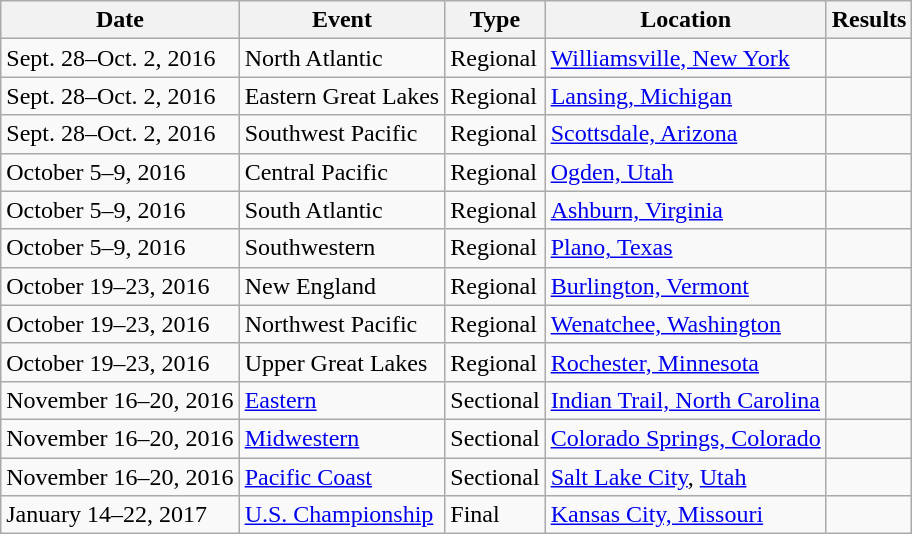<table class="wikitable">
<tr>
<th>Date</th>
<th>Event</th>
<th>Type</th>
<th>Location</th>
<th>Results</th>
</tr>
<tr>
<td>Sept. 28–Oct. 2, 2016</td>
<td>North Atlantic</td>
<td>Regional</td>
<td><a href='#'>Williamsville, New York</a></td>
<td></td>
</tr>
<tr>
<td>Sept. 28–Oct. 2, 2016</td>
<td>Eastern Great Lakes</td>
<td>Regional</td>
<td><a href='#'>Lansing, Michigan</a></td>
<td></td>
</tr>
<tr>
<td>Sept. 28–Oct. 2, 2016</td>
<td>Southwest Pacific</td>
<td>Regional</td>
<td><a href='#'>Scottsdale, Arizona</a></td>
<td></td>
</tr>
<tr>
<td>October 5–9, 2016</td>
<td>Central Pacific</td>
<td>Regional</td>
<td><a href='#'>Ogden, Utah</a></td>
<td></td>
</tr>
<tr>
<td>October 5–9, 2016</td>
<td>South Atlantic</td>
<td>Regional</td>
<td><a href='#'>Ashburn, Virginia</a></td>
<td></td>
</tr>
<tr>
<td>October 5–9, 2016</td>
<td>Southwestern</td>
<td>Regional</td>
<td><a href='#'>Plano, Texas</a></td>
<td></td>
</tr>
<tr>
<td>October 19–23, 2016</td>
<td>New England</td>
<td>Regional</td>
<td><a href='#'>Burlington, Vermont</a></td>
<td></td>
</tr>
<tr>
<td>October 19–23, 2016</td>
<td>Northwest Pacific</td>
<td>Regional</td>
<td><a href='#'>Wenatchee, Washington</a></td>
<td></td>
</tr>
<tr>
<td>October 19–23, 2016</td>
<td>Upper Great Lakes</td>
<td>Regional</td>
<td><a href='#'>Rochester, Minnesota</a></td>
<td></td>
</tr>
<tr>
<td>November 16–20, 2016</td>
<td><a href='#'>Eastern</a></td>
<td>Sectional</td>
<td><a href='#'>Indian Trail, North Carolina</a></td>
<td></td>
</tr>
<tr>
<td>November 16–20, 2016</td>
<td><a href='#'>Midwestern</a></td>
<td>Sectional</td>
<td><a href='#'>Colorado Springs, Colorado</a></td>
<td></td>
</tr>
<tr>
<td>November 16–20, 2016</td>
<td><a href='#'>Pacific Coast</a></td>
<td>Sectional</td>
<td><a href='#'>Salt Lake City</a>, <a href='#'>Utah</a></td>
<td></td>
</tr>
<tr>
<td>January 14–22, 2017</td>
<td><a href='#'>U.S. Championship</a></td>
<td>Final</td>
<td><a href='#'>Kansas City, Missouri</a></td>
<td></td>
</tr>
</table>
